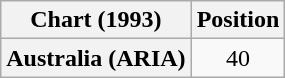<table class="wikitable plainrowheaders" style="text-align:center">
<tr>
<th>Chart (1993)</th>
<th>Position</th>
</tr>
<tr>
<th scope="row">Australia (ARIA)</th>
<td>40</td>
</tr>
</table>
